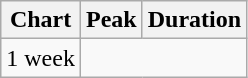<table class="wikitable plainrowheaders" style="text-align:center">
<tr>
<th scope="col">Chart</th>
<th scope="col">Peak</th>
<th scope="col">Duration</th>
</tr>
<tr>
<td>1 week</td>
</tr>
</table>
